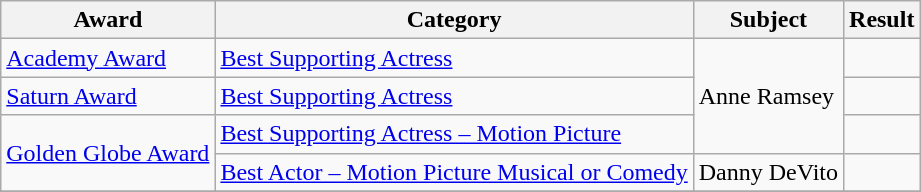<table class="wikitable sortable">
<tr>
<th>Award</th>
<th>Category</th>
<th>Subject</th>
<th>Result</th>
</tr>
<tr>
<td><a href='#'>Academy Award</a></td>
<td><a href='#'>Best Supporting Actress</a></td>
<td rowspan=3>Anne Ramsey</td>
<td></td>
</tr>
<tr>
<td><a href='#'>Saturn Award</a></td>
<td><a href='#'>Best Supporting Actress</a></td>
<td></td>
</tr>
<tr>
<td rowspan=2><a href='#'>Golden Globe Award</a></td>
<td><a href='#'>Best Supporting Actress – Motion Picture</a></td>
<td></td>
</tr>
<tr>
<td><a href='#'>Best Actor – Motion Picture Musical or Comedy</a></td>
<td>Danny DeVito</td>
<td></td>
</tr>
<tr>
</tr>
</table>
